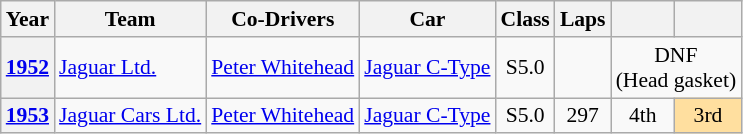<table class="wikitable" style="text-align:center; font-size:90%">
<tr>
<th>Year</th>
<th>Team</th>
<th>Co-Drivers</th>
<th>Car</th>
<th>Class</th>
<th>Laps</th>
<th></th>
<th></th>
</tr>
<tr>
<th><a href='#'>1952</a></th>
<td align="left"> <a href='#'>Jaguar Ltd.</a></td>
<td align="left"> <a href='#'>Peter Whitehead</a></td>
<td align="left"><a href='#'>Jaguar C-Type</a></td>
<td>S5.0</td>
<td></td>
<td colspan=2>DNF<br>(Head gasket)</td>
</tr>
<tr>
<th><a href='#'>1953</a></th>
<td align="left"> <a href='#'>Jaguar Cars Ltd.</a></td>
<td align="left"> <a href='#'>Peter Whitehead</a></td>
<td align="left"><a href='#'>Jaguar C-Type</a></td>
<td>S5.0</td>
<td>297</td>
<td>4th</td>
<td style="background:#ffdf9f;">3rd</td>
</tr>
</table>
